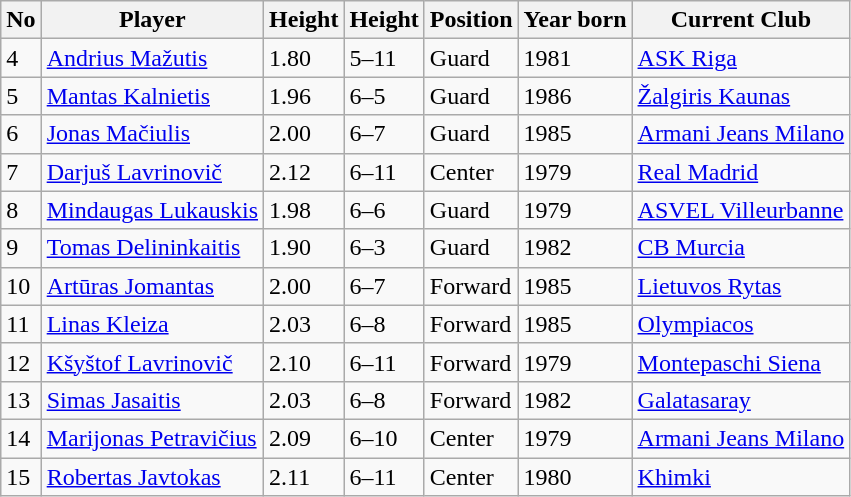<table class="wikitable sortable">
<tr>
<th>No</th>
<th>Player</th>
<th>Height</th>
<th>Height</th>
<th>Position</th>
<th>Year born</th>
<th>Current Club</th>
</tr>
<tr>
<td>4</td>
<td><a href='#'>Andrius Mažutis</a></td>
<td>1.80</td>
<td>5–11</td>
<td>Guard</td>
<td>1981</td>
<td> <a href='#'>ASK Riga</a></td>
</tr>
<tr>
<td>5</td>
<td><a href='#'>Mantas Kalnietis</a></td>
<td>1.96</td>
<td>6–5</td>
<td>Guard</td>
<td>1986</td>
<td> <a href='#'>Žalgiris Kaunas</a></td>
</tr>
<tr>
<td>6</td>
<td><a href='#'>Jonas Mačiulis</a></td>
<td>2.00</td>
<td>6–7</td>
<td>Guard</td>
<td>1985</td>
<td> <a href='#'>Armani Jeans Milano</a></td>
</tr>
<tr>
<td>7</td>
<td><a href='#'>Darjuš Lavrinovič</a></td>
<td>2.12</td>
<td>6–11</td>
<td>Center</td>
<td>1979</td>
<td> <a href='#'>Real Madrid</a></td>
</tr>
<tr>
<td>8</td>
<td><a href='#'>Mindaugas Lukauskis</a></td>
<td>1.98</td>
<td>6–6</td>
<td>Guard</td>
<td>1979</td>
<td> <a href='#'>ASVEL Villeurbanne</a></td>
</tr>
<tr>
<td>9</td>
<td><a href='#'>Tomas Delininkaitis</a></td>
<td>1.90</td>
<td>6–3</td>
<td>Guard</td>
<td>1982</td>
<td> <a href='#'>CB Murcia</a></td>
</tr>
<tr>
<td>10</td>
<td><a href='#'>Artūras Jomantas</a></td>
<td>2.00</td>
<td>6–7</td>
<td>Forward</td>
<td>1985</td>
<td> <a href='#'>Lietuvos Rytas</a></td>
</tr>
<tr>
<td>11</td>
<td><a href='#'>Linas Kleiza</a></td>
<td>2.03</td>
<td>6–8</td>
<td>Forward</td>
<td>1985</td>
<td> <a href='#'>Olympiacos</a></td>
</tr>
<tr>
<td>12</td>
<td><a href='#'>Kšyštof Lavrinovič</a></td>
<td>2.10</td>
<td>6–11</td>
<td>Forward</td>
<td>1979</td>
<td> <a href='#'>Montepaschi Siena</a></td>
</tr>
<tr>
<td>13</td>
<td><a href='#'>Simas Jasaitis</a></td>
<td>2.03</td>
<td>6–8</td>
<td>Forward</td>
<td>1982</td>
<td> <a href='#'>Galatasaray</a></td>
</tr>
<tr>
<td>14</td>
<td><a href='#'>Marijonas Petravičius</a></td>
<td>2.09</td>
<td>6–10</td>
<td>Center</td>
<td>1979</td>
<td> <a href='#'>Armani Jeans Milano</a></td>
</tr>
<tr>
<td>15</td>
<td><a href='#'>Robertas Javtokas</a></td>
<td>2.11</td>
<td>6–11</td>
<td>Center</td>
<td>1980</td>
<td> <a href='#'>Khimki</a></td>
</tr>
</table>
